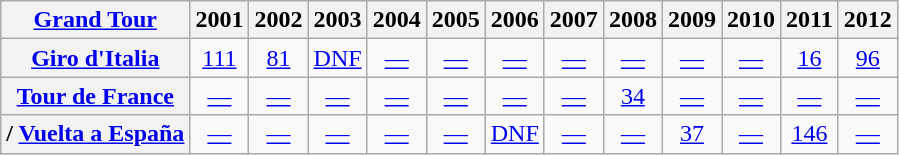<table class="wikitable plainrowheaders">
<tr>
<th scope="col"><a href='#'>Grand Tour</a></th>
<th scope="col">2001</th>
<th scope="col">2002</th>
<th scope="col">2003</th>
<th scope="col">2004</th>
<th scope="col">2005</th>
<th scope="col">2006</th>
<th scope="col">2007</th>
<th scope="col">2008</th>
<th scope="col">2009</th>
<th scope="col">2010</th>
<th scope="col">2011</th>
<th scope="col">2012</th>
</tr>
<tr style="text-align:center;">
<th scope="row"> <a href='#'>Giro d'Italia</a></th>
<td><a href='#'>111</a></td>
<td><a href='#'>81</a></td>
<td><a href='#'>DNF</a></td>
<td><a href='#'>—</a></td>
<td><a href='#'>—</a></td>
<td><a href='#'>—</a></td>
<td><a href='#'>—</a></td>
<td><a href='#'>—</a></td>
<td><a href='#'>—</a></td>
<td><a href='#'>—</a></td>
<td><a href='#'>16</a></td>
<td><a href='#'>96</a></td>
</tr>
<tr style="text-align:center;">
<th scope="row"> <a href='#'>Tour de France</a></th>
<td><a href='#'>—</a></td>
<td><a href='#'>—</a></td>
<td><a href='#'>—</a></td>
<td><a href='#'>—</a></td>
<td><a href='#'>—</a></td>
<td><a href='#'>—</a></td>
<td><a href='#'>—</a></td>
<td><a href='#'>34</a></td>
<td><a href='#'>—</a></td>
<td><a href='#'>—</a></td>
<td><a href='#'>—</a></td>
<td><a href='#'>—</a></td>
</tr>
<tr style="text-align:center;">
<th scope="row">/ <a href='#'>Vuelta a España</a></th>
<td><a href='#'>—</a></td>
<td><a href='#'>—</a></td>
<td><a href='#'>—</a></td>
<td><a href='#'>—</a></td>
<td><a href='#'>—</a></td>
<td><a href='#'>DNF</a></td>
<td><a href='#'>—</a></td>
<td><a href='#'>—</a></td>
<td><a href='#'>37</a></td>
<td><a href='#'>—</a></td>
<td><a href='#'>146</a></td>
<td><a href='#'>—</a></td>
</tr>
</table>
